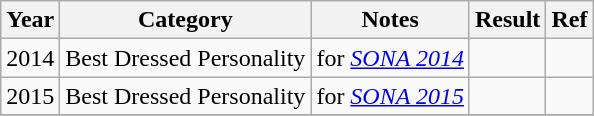<table class="wikitable">
<tr>
<th>Year</th>
<th>Category</th>
<th>Notes</th>
<th>Result</th>
<th>Ref</th>
</tr>
<tr>
<td>2014</td>
<td>Best Dressed Personality</td>
<td>for <em><a href='#'>SONA 2014</a></em></td>
<td></td>
<td></td>
</tr>
<tr>
<td>2015</td>
<td>Best Dressed Personality</td>
<td>for <em><a href='#'>SONA 2015</a></em></td>
<td></td>
<td></td>
</tr>
<tr>
</tr>
</table>
